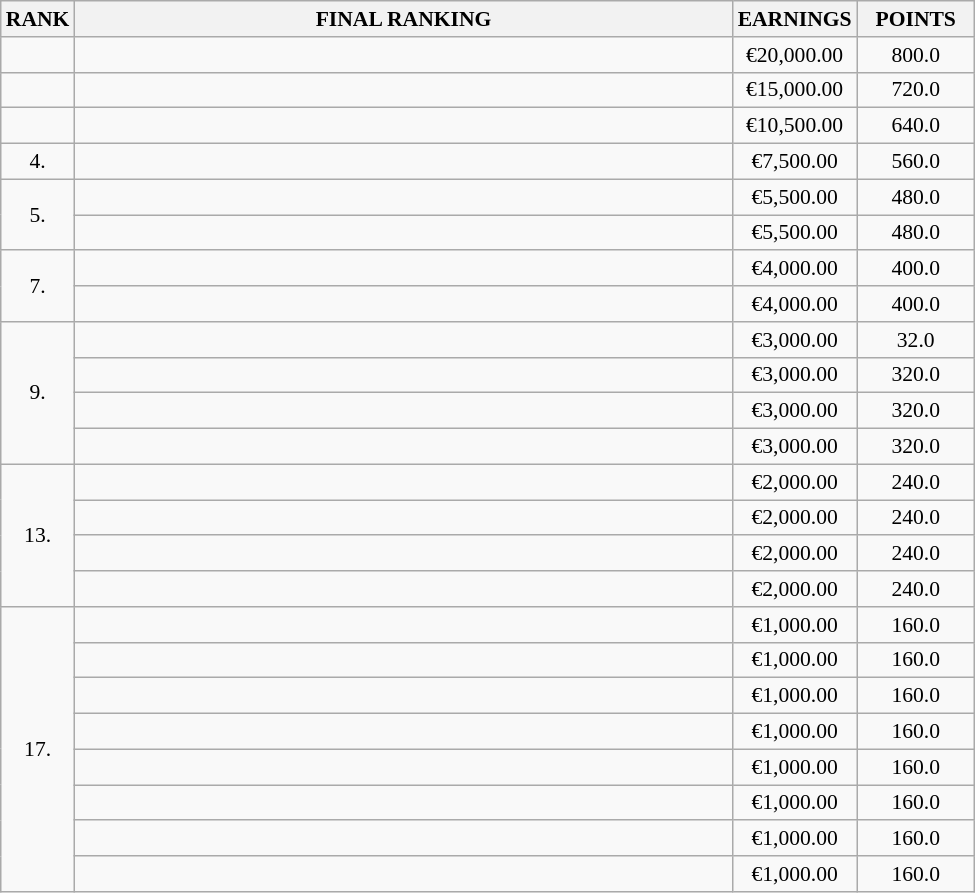<table class="wikitable" style="border-collapse: collapse; font-size: 90%;">
<tr>
<th>RANK</th>
<th style="width: 30em">FINAL RANKING</th>
<th style="width: 5em">EARNINGS</th>
<th style="width: 5em">POINTS</th>
</tr>
<tr>
<td align="center"></td>
<td></td>
<td align="center">€20,000.00</td>
<td align="center">800.0</td>
</tr>
<tr>
<td align="center"></td>
<td></td>
<td align="center">€15,000.00</td>
<td align="center">720.0</td>
</tr>
<tr>
<td align="center"></td>
<td></td>
<td align="center">€10,500.00</td>
<td align="center">640.0</td>
</tr>
<tr>
<td align="center">4.</td>
<td></td>
<td align="center">€7,500.00</td>
<td align="center">560.0</td>
</tr>
<tr>
<td rowspan=2 align="center">5.</td>
<td></td>
<td align="center">€5,500.00</td>
<td align="center">480.0</td>
</tr>
<tr>
<td></td>
<td align="center">€5,500.00</td>
<td align="center">480.0</td>
</tr>
<tr>
<td rowspan=2 align="center">7.</td>
<td></td>
<td align="center">€4,000.00</td>
<td align="center">400.0</td>
</tr>
<tr>
<td></td>
<td align="center">€4,000.00</td>
<td align="center">400.0</td>
</tr>
<tr>
<td rowspan=4 align="center">9.</td>
<td></td>
<td align="center">€3,000.00</td>
<td align="center">32.0</td>
</tr>
<tr>
<td></td>
<td align="center">€3,000.00</td>
<td align="center">320.0</td>
</tr>
<tr>
<td></td>
<td align="center">€3,000.00</td>
<td align="center">320.0</td>
</tr>
<tr>
<td></td>
<td align="center">€3,000.00</td>
<td align="center">320.0</td>
</tr>
<tr>
<td rowspan=4 align="center">13.</td>
<td></td>
<td align="center">€2,000.00</td>
<td align="center">240.0</td>
</tr>
<tr>
<td></td>
<td align="center">€2,000.00</td>
<td align="center">240.0</td>
</tr>
<tr>
<td></td>
<td align="center">€2,000.00</td>
<td align="center">240.0</td>
</tr>
<tr>
<td></td>
<td align="center">€2,000.00</td>
<td align="center">240.0</td>
</tr>
<tr>
<td rowspan=8 align="center">17.</td>
<td></td>
<td align="center">€1,000.00</td>
<td align="center">160.0</td>
</tr>
<tr>
<td></td>
<td align="center">€1,000.00</td>
<td align="center">160.0</td>
</tr>
<tr>
<td></td>
<td align="center">€1,000.00</td>
<td align="center">160.0</td>
</tr>
<tr>
<td></td>
<td align="center">€1,000.00</td>
<td align="center">160.0</td>
</tr>
<tr>
<td></td>
<td align="center">€1,000.00</td>
<td align="center">160.0</td>
</tr>
<tr>
<td></td>
<td align="center">€1,000.00</td>
<td align="center">160.0</td>
</tr>
<tr>
<td></td>
<td align="center">€1,000.00</td>
<td align="center">160.0</td>
</tr>
<tr>
<td></td>
<td align="center">€1,000.00</td>
<td align="center">160.0</td>
</tr>
</table>
